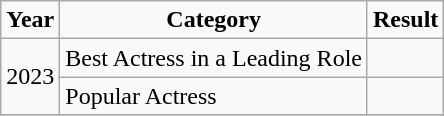<table class="wikitable plainrowheaders" style="textcolor:#000">
<tr style="text-align:center;">
<td scope="col"><strong>Year</strong></td>
<td scope="col"><strong>Category</strong></td>
<td scope="col"><strong>Result</strong></td>
</tr>
<tr>
<td rowspan="2">2023</td>
<td>Best Actress in a Leading Role</td>
<td></td>
</tr>
<tr>
<td>Popular Actress</td>
<td></td>
</tr>
<tr>
</tr>
</table>
